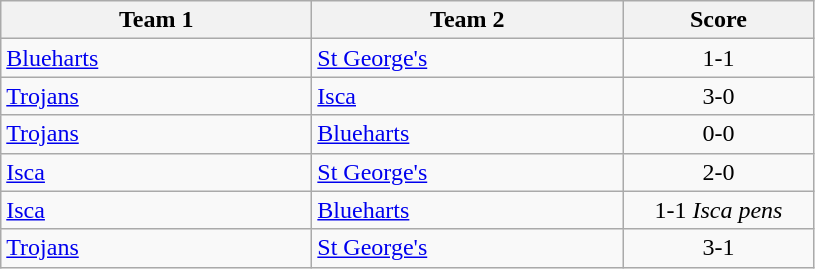<table class="wikitable" style="font-size: 100%">
<tr>
<th width=200>Team 1</th>
<th width=200>Team 2</th>
<th width=120>Score</th>
</tr>
<tr>
<td><a href='#'>Blueharts</a></td>
<td><a href='#'>St George's</a></td>
<td align=center>1-1</td>
</tr>
<tr>
<td><a href='#'>Trojans</a></td>
<td><a href='#'>Isca</a></td>
<td align=center>3-0</td>
</tr>
<tr>
<td><a href='#'>Trojans</a></td>
<td><a href='#'>Blueharts</a></td>
<td align=center>0-0</td>
</tr>
<tr>
<td><a href='#'>Isca</a></td>
<td><a href='#'>St George's</a></td>
<td align=center>2-0</td>
</tr>
<tr>
<td><a href='#'>Isca</a></td>
<td><a href='#'>Blueharts</a></td>
<td align=center>1-1 <em>Isca pens</em></td>
</tr>
<tr>
<td><a href='#'>Trojans</a></td>
<td><a href='#'>St George's</a></td>
<td align=center>3-1</td>
</tr>
</table>
